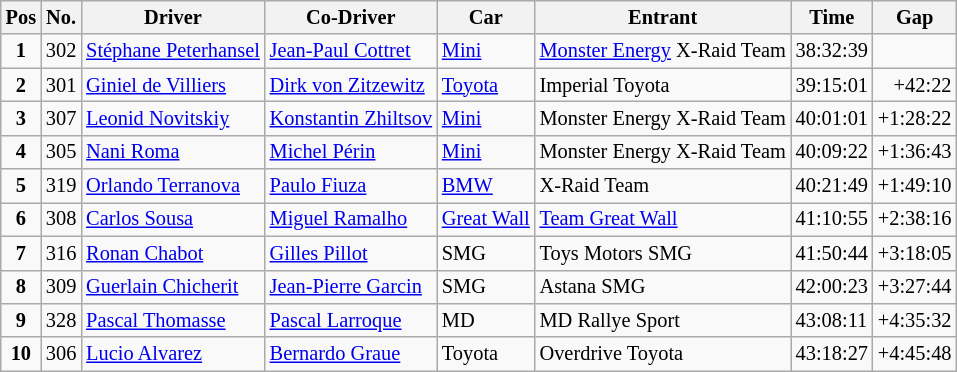<table class="wikitable" style="font-size:85%;">
<tr>
<th>Pos</th>
<th>No.</th>
<th>Driver</th>
<th>Co-Driver</th>
<th>Car</th>
<th>Entrant</th>
<th>Time</th>
<th>Gap</th>
</tr>
<tr>
<td align=center><strong>1</strong></td>
<td>302</td>
<td> <a href='#'>Stéphane Peterhansel</a></td>
<td> <a href='#'>Jean-Paul Cottret</a></td>
<td><a href='#'>Mini</a></td>
<td><a href='#'>Monster Energy</a> X-Raid Team</td>
<td>38:32:39</td>
<td></td>
</tr>
<tr>
<td align=center><strong>2</strong></td>
<td>301</td>
<td> <a href='#'>Giniel de Villiers</a></td>
<td> <a href='#'>Dirk von Zitzewitz</a></td>
<td><a href='#'>Toyota</a></td>
<td>Imperial Toyota</td>
<td>39:15:01</td>
<td align=right>+42:22</td>
</tr>
<tr>
<td align=center><strong>3</strong></td>
<td>307</td>
<td> <a href='#'>Leonid Novitskiy</a></td>
<td> <a href='#'>Konstantin Zhiltsov</a></td>
<td><a href='#'>Mini</a></td>
<td>Monster Energy X-Raid Team</td>
<td>40:01:01</td>
<td align=right>+1:28:22</td>
</tr>
<tr>
<td align=center><strong>4</strong></td>
<td>305</td>
<td> <a href='#'>Nani Roma</a></td>
<td> <a href='#'>Michel Périn</a></td>
<td><a href='#'>Mini</a></td>
<td>Monster Energy X-Raid Team</td>
<td>40:09:22</td>
<td align=right>+1:36:43</td>
</tr>
<tr>
<td align=center><strong>5</strong></td>
<td>319</td>
<td> <a href='#'>Orlando Terranova</a></td>
<td> <a href='#'>Paulo Fiuza</a></td>
<td><a href='#'>BMW</a></td>
<td>X-Raid Team</td>
<td>40:21:49</td>
<td align=right>+1:49:10</td>
</tr>
<tr>
<td align=center><strong>6</strong></td>
<td>308</td>
<td> <a href='#'>Carlos Sousa</a></td>
<td> <a href='#'>Miguel Ramalho</a></td>
<td><a href='#'>Great Wall</a></td>
<td><a href='#'>Team Great Wall</a></td>
<td>41:10:55</td>
<td align=right>+2:38:16</td>
</tr>
<tr>
<td align=center><strong>7</strong></td>
<td>316</td>
<td> <a href='#'>Ronan Chabot</a></td>
<td> <a href='#'>Gilles Pillot</a></td>
<td>SMG</td>
<td>Toys Motors SMG</td>
<td>41:50:44</td>
<td align=right>+3:18:05</td>
</tr>
<tr>
<td align=center><strong>8</strong></td>
<td>309</td>
<td> <a href='#'>Guerlain Chicherit</a></td>
<td> <a href='#'>Jean-Pierre Garcin</a></td>
<td>SMG</td>
<td>Astana SMG</td>
<td>42:00:23</td>
<td align=right>+3:27:44</td>
</tr>
<tr>
<td align=center><strong>9</strong></td>
<td>328</td>
<td> <a href='#'>Pascal Thomasse</a></td>
<td> <a href='#'>Pascal Larroque</a></td>
<td>MD</td>
<td>MD Rallye Sport</td>
<td>43:08:11</td>
<td align=right>+4:35:32</td>
</tr>
<tr>
<td align=center><strong>10</strong></td>
<td>306</td>
<td> <a href='#'>Lucio Alvarez</a></td>
<td> <a href='#'>Bernardo Graue</a></td>
<td>Toyota</td>
<td>Overdrive Toyota</td>
<td>43:18:27</td>
<td align=right>+4:45:48</td>
</tr>
</table>
